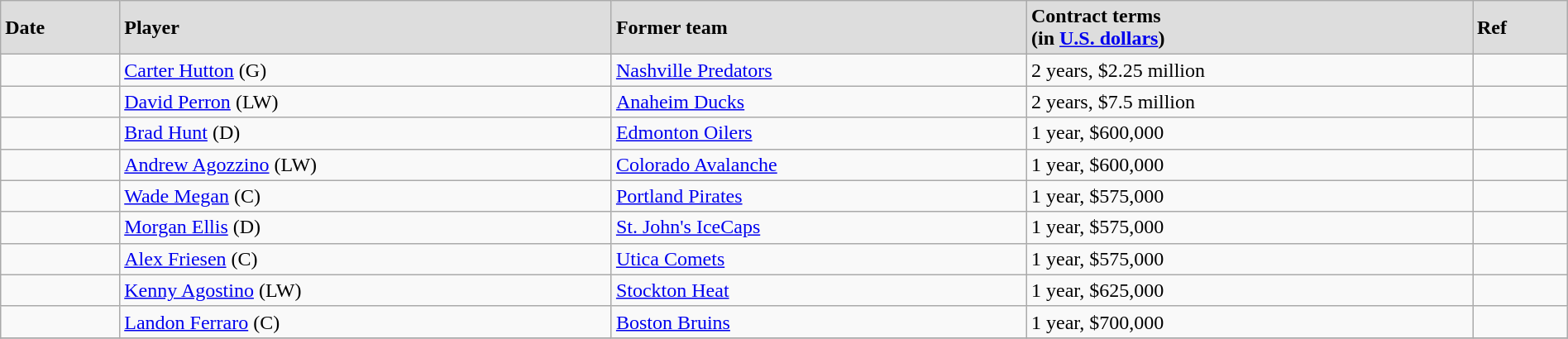<table class="wikitable" width=100%>
<tr style="background:#ddd;">
<td><strong>Date</strong></td>
<td><strong>Player</strong></td>
<td><strong>Former team</strong></td>
<td><strong>Contract terms</strong><br><strong>(in <a href='#'>U.S. dollars</a>)</strong></td>
<td><strong>Ref</strong></td>
</tr>
<tr>
<td></td>
<td><a href='#'>Carter Hutton</a> (G)</td>
<td><a href='#'>Nashville Predators</a></td>
<td>2 years, $2.25 million</td>
<td></td>
</tr>
<tr>
<td></td>
<td><a href='#'>David Perron</a> (LW)</td>
<td><a href='#'>Anaheim Ducks</a></td>
<td>2 years, $7.5 million</td>
<td></td>
</tr>
<tr>
<td></td>
<td><a href='#'>Brad Hunt</a> (D)</td>
<td><a href='#'>Edmonton Oilers</a></td>
<td>1 year, $600,000</td>
<td></td>
</tr>
<tr>
<td></td>
<td><a href='#'>Andrew Agozzino</a> (LW)</td>
<td><a href='#'>Colorado Avalanche</a></td>
<td>1 year, $600,000</td>
<td></td>
</tr>
<tr>
<td></td>
<td><a href='#'>Wade Megan</a> (C)</td>
<td><a href='#'>Portland Pirates</a></td>
<td>1 year, $575,000</td>
<td></td>
</tr>
<tr>
<td></td>
<td><a href='#'>Morgan Ellis</a> (D)</td>
<td><a href='#'>St. John's IceCaps</a></td>
<td>1 year, $575,000</td>
<td></td>
</tr>
<tr>
<td></td>
<td><a href='#'>Alex Friesen</a> (C)</td>
<td><a href='#'>Utica Comets</a></td>
<td>1 year, $575,000</td>
<td></td>
</tr>
<tr>
<td></td>
<td><a href='#'>Kenny Agostino</a> (LW)</td>
<td><a href='#'>Stockton Heat</a></td>
<td>1 year, $625,000</td>
<td></td>
</tr>
<tr>
<td></td>
<td><a href='#'>Landon Ferraro</a> (C)</td>
<td><a href='#'>Boston Bruins</a></td>
<td>1 year, $700,000</td>
<td></td>
</tr>
<tr>
</tr>
</table>
